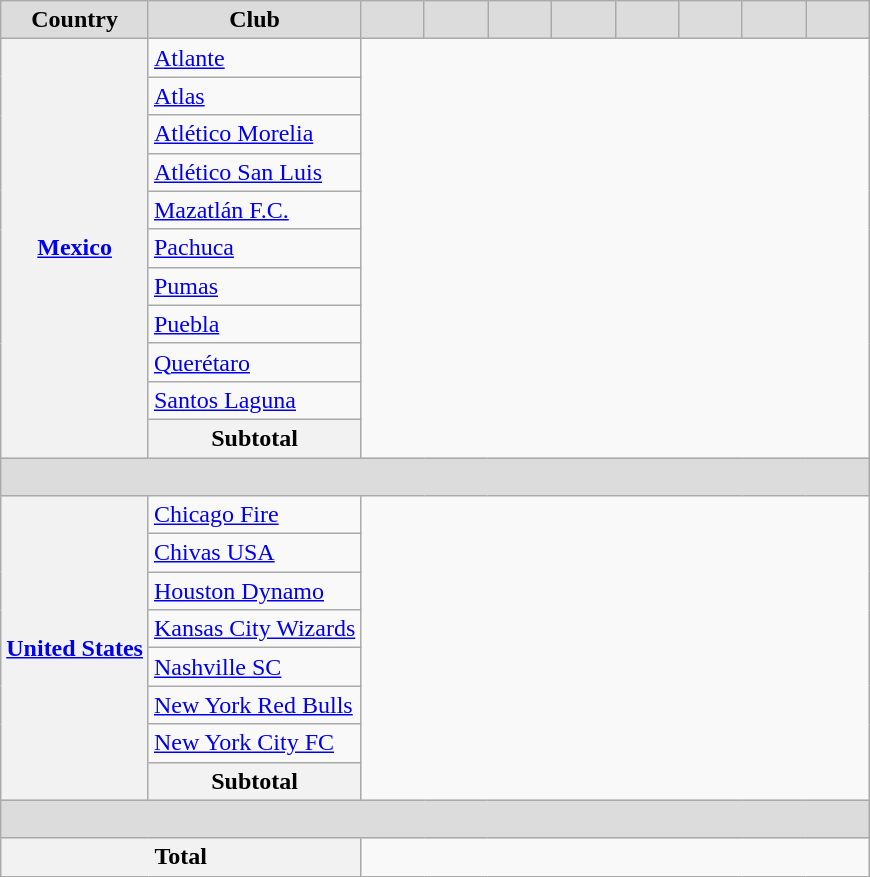<table class="wikitable" style="text-align: center;">
<tr>
<th scope=col style="background:#DCDCDC">Country</th>
<th scope=col style="background:#DCDCDC">Club</th>
<th scope=col width="35" style="background:#DCDCDC"></th>
<th scope=col width="35" style="background:#DCDCDC"></th>
<th scope=col width="35" style="background:#DCDCDC"></th>
<th scope=col width="35" style="background:#DCDCDC"></th>
<th scope=col width="35" style="background:#DCDCDC"></th>
<th scope=col width="35" style="background:#DCDCDC"></th>
<th scope=col width="35" style="background:#DCDCDC"></th>
<th scope=col width="35" style="background:#DCDCDC"></th>
</tr>
<tr>
<th scope=row rowspan=11 align=left> <a href='#'>Mexico</a></th>
<td align=left><a href='#'>Atlante</a><br></td>
</tr>
<tr>
<td align=left><a href='#'>Atlas</a><br></td>
</tr>
<tr>
<td align=left><a href='#'>Atlético Morelia</a><br></td>
</tr>
<tr>
<td align=left><a href='#'>Atlético San Luis</a><br></td>
</tr>
<tr>
<td align=left><a href='#'>Mazatlán F.C.</a><br></td>
</tr>
<tr>
<td align=left><a href='#'>Pachuca</a><br></td>
</tr>
<tr>
<td align=left><a href='#'>Pumas</a><br></td>
</tr>
<tr>
<td align=left><a href='#'>Puebla</a><br></td>
</tr>
<tr>
<td align=left><a href='#'>Querétaro</a><br></td>
</tr>
<tr>
<td align=left><a href='#'>Santos Laguna</a><br></td>
</tr>
<tr>
<th>Subtotal<br></th>
</tr>
<tr>
<th colspan=10 height="18" style="background:#DCDCDC"></th>
</tr>
<tr>
<th scope=row rowspan=8 align=left> <a href='#'>United States</a></th>
<td align=left><a href='#'>Chicago Fire</a><br></td>
</tr>
<tr>
<td align=left><a href='#'>Chivas USA</a><br></td>
</tr>
<tr>
<td align=left><a href='#'>Houston Dynamo</a><br></td>
</tr>
<tr>
<td align=left><a href='#'>Kansas City Wizards</a><br></td>
</tr>
<tr>
<td align=left><a href='#'>Nashville SC</a><br></td>
</tr>
<tr>
<td align=left><a href='#'>New York Red Bulls</a><br></td>
</tr>
<tr>
<td align=left><a href='#'>New York City FC</a><br></td>
</tr>
<tr>
<th>Subtotal<br></th>
</tr>
<tr>
<th colspan=10 height="18" style="background:#DCDCDC"></th>
</tr>
<tr>
<th scope=row  colspan=2 align-"center"><strong>Total</strong><br></th>
</tr>
</table>
